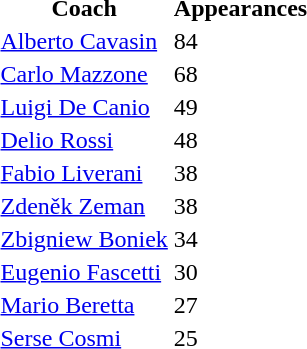<table>
<tr>
<th>Coach</th>
<th>Appearances</th>
</tr>
<tr>
<td><a href='#'>Alberto Cavasin</a></td>
<td>84</td>
<td></td>
</tr>
<tr>
<td><a href='#'>Carlo Mazzone</a></td>
<td>68</td>
<td></td>
</tr>
<tr>
<td><a href='#'>Luigi De Canio</a></td>
<td>49</td>
<td></td>
</tr>
<tr>
<td><a href='#'>Delio Rossi</a></td>
<td>48</td>
<td></td>
</tr>
<tr>
<td><a href='#'>Fabio Liverani</a></td>
<td>38</td>
<td></td>
</tr>
<tr>
<td><a href='#'>Zdeněk Zeman</a></td>
<td>38</td>
<td></td>
</tr>
<tr>
<td><a href='#'>Zbigniew Boniek</a></td>
<td>34</td>
<td></td>
</tr>
<tr>
<td><a href='#'>Eugenio Fascetti</a></td>
<td>30</td>
<td></td>
</tr>
<tr>
<td><a href='#'>Mario Beretta</a></td>
<td>27</td>
<td></td>
</tr>
<tr>
<td><a href='#'>Serse Cosmi</a></td>
<td>25</td>
<td></td>
</tr>
<tr>
</tr>
</table>
